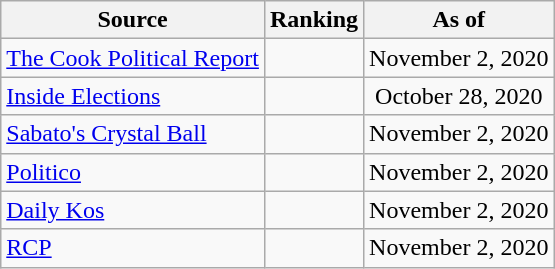<table class="wikitable" style="text-align:center">
<tr>
<th>Source</th>
<th>Ranking</th>
<th>As of</th>
</tr>
<tr>
<td align=left><a href='#'>The Cook Political Report</a></td>
<td></td>
<td>November 2, 2020</td>
</tr>
<tr>
<td align=left><a href='#'>Inside Elections</a></td>
<td></td>
<td>October 28, 2020</td>
</tr>
<tr>
<td align=left><a href='#'>Sabato's Crystal Ball</a></td>
<td></td>
<td>November 2, 2020</td>
</tr>
<tr>
<td align="left"><a href='#'>Politico</a></td>
<td></td>
<td>November 2, 2020</td>
</tr>
<tr>
<td align="left"><a href='#'>Daily Kos</a></td>
<td></td>
<td>November 2, 2020</td>
</tr>
<tr>
<td align="left"><a href='#'>RCP</a></td>
<td></td>
<td>November 2, 2020</td>
</tr>
</table>
